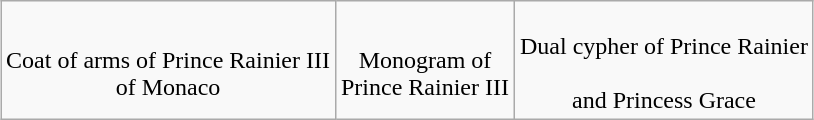<table class="wikitable" style="margin:1em auto; text-align:center;">
<tr>
<td><br>Coat of arms of Prince Rainier III<br>of Monaco</td>
<td><br>Monogram of<br>Prince Rainier III</td>
<td><br>Dual cypher of Prince Rainier<br><br>and Princess Grace</td>
</tr>
</table>
